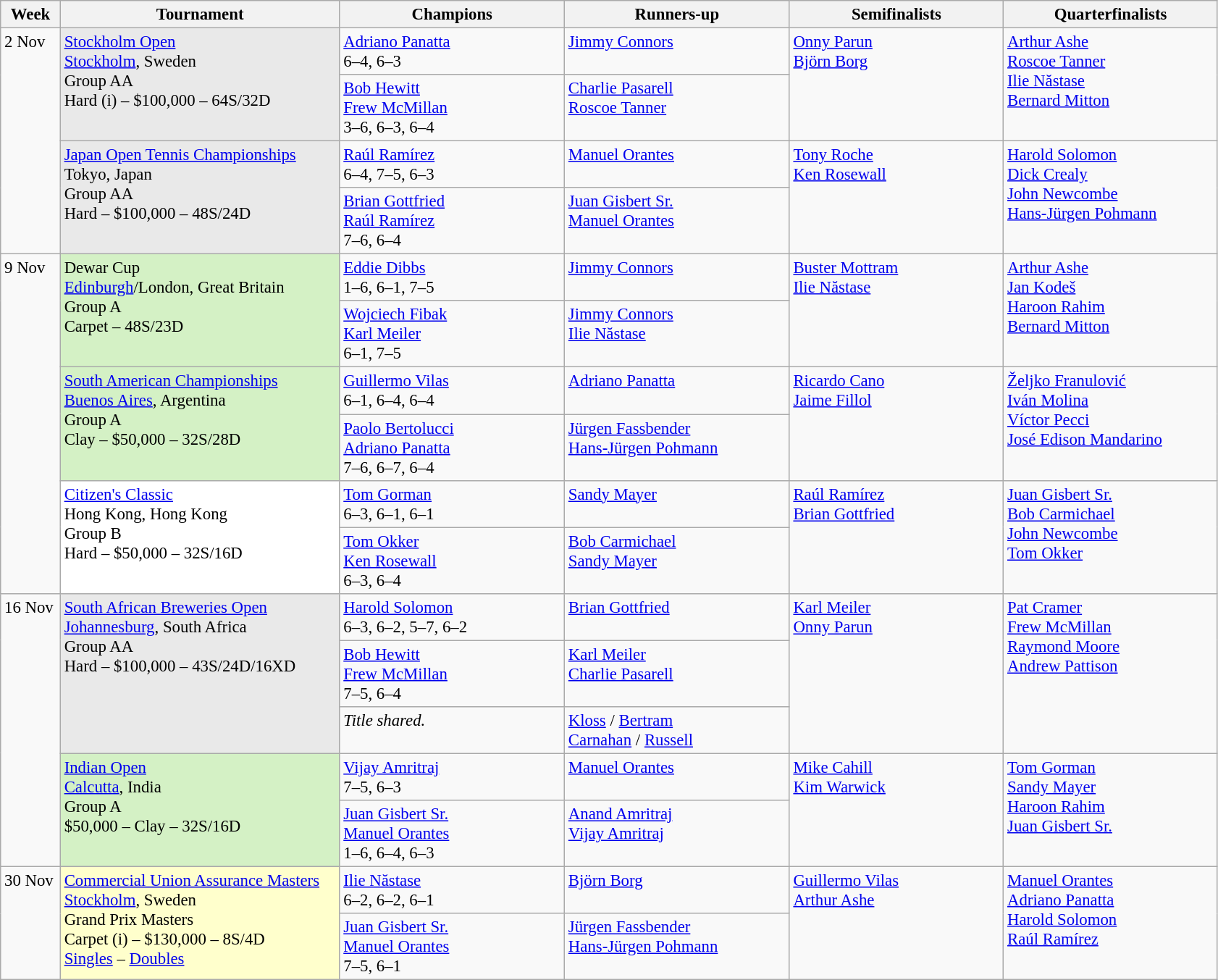<table class=wikitable style=font-size:95%>
<tr>
<th style="width:48px;">Week</th>
<th style="width:250px;">Tournament</th>
<th style="width:200px;">Champions</th>
<th style="width:200px;">Runners-up</th>
<th style="width:190px;">Semifinalists</th>
<th style="width:190px;">Quarterfinalists</th>
</tr>
<tr valign=top>
<td rowspan=4>2 Nov</td>
<td style="background:#E9E9E9;" rowspan="2"><a href='#'>Stockholm Open</a> <br>  <a href='#'>Stockholm</a>, Sweden <br> Group AA <br> Hard (i) – $100,000 – 64S/32D</td>
<td> <a href='#'>Adriano Panatta</a> <br> 6–4, 6–3</td>
<td> <a href='#'>Jimmy Connors</a></td>
<td rowspan=2> <a href='#'>Onny Parun</a> <br>  <a href='#'>Björn Borg</a></td>
<td rowspan=2> <a href='#'>Arthur Ashe</a> <br>  <a href='#'>Roscoe Tanner</a> <br>  <a href='#'>Ilie Năstase</a> <br>  <a href='#'>Bernard Mitton</a></td>
</tr>
<tr valign=top>
<td> <a href='#'>Bob Hewitt</a> <br>  <a href='#'>Frew McMillan</a> <br> 3–6, 6–3, 6–4</td>
<td> <a href='#'>Charlie Pasarell</a> <br>  <a href='#'>Roscoe Tanner</a></td>
</tr>
<tr valign=top>
<td style="background:#E9E9E9;" rowspan="2"><a href='#'>Japan Open Tennis Championships</a> <br> Tokyo, Japan <br> Group AA <br> Hard – $100,000 – 48S/24D</td>
<td> <a href='#'>Raúl Ramírez</a> <br> 6–4, 7–5, 6–3</td>
<td> <a href='#'>Manuel Orantes</a></td>
<td rowspan=2> <a href='#'>Tony Roche</a> <br>  <a href='#'>Ken Rosewall</a></td>
<td rowspan=2> <a href='#'>Harold Solomon</a> <br>  <a href='#'>Dick Crealy</a> <br>  <a href='#'>John Newcombe</a> <br>  <a href='#'>Hans-Jürgen Pohmann</a></td>
</tr>
<tr valign=top>
<td> <a href='#'>Brian Gottfried</a> <br>  <a href='#'>Raúl Ramírez</a> <br> 7–6, 6–4</td>
<td> <a href='#'>Juan Gisbert Sr.</a> <br>  <a href='#'>Manuel Orantes</a></td>
</tr>
<tr valign=top>
<td rowspan=6>9 Nov</td>
<td style="background:#D4F1C5;" rowspan="2">Dewar Cup <br> <a href='#'>Edinburgh</a>/London, Great Britain <br> Group A <br> Carpet – 48S/23D</td>
<td> <a href='#'>Eddie Dibbs</a> <br> 1–6, 6–1, 7–5</td>
<td> <a href='#'>Jimmy Connors</a></td>
<td rowspan=2> <a href='#'>Buster Mottram</a> <br>  <a href='#'>Ilie Năstase</a></td>
<td rowspan=2> <a href='#'>Arthur Ashe</a> <br>  <a href='#'>Jan Kodeš</a> <br>  <a href='#'>Haroon Rahim</a> <br>  <a href='#'>Bernard Mitton</a></td>
</tr>
<tr valign=top>
<td> <a href='#'>Wojciech Fibak</a> <br>  <a href='#'>Karl Meiler</a> <br> 6–1, 7–5</td>
<td> <a href='#'>Jimmy Connors</a> <br>  <a href='#'>Ilie Năstase</a></td>
</tr>
<tr valign=top>
<td style="background:#D4F1C5;" rowspan="2"><a href='#'>South American Championships</a> <br> <a href='#'>Buenos Aires</a>, Argentina <br> Group A <br>Clay – $50,000 – 32S/28D</td>
<td> <a href='#'>Guillermo Vilas</a> <br> 6–1, 6–4, 6–4</td>
<td> <a href='#'>Adriano Panatta</a></td>
<td rowspan=2> <a href='#'>Ricardo Cano</a> <br>  <a href='#'>Jaime Fillol</a></td>
<td rowspan=2> <a href='#'>Željko Franulović</a> <br>  <a href='#'>Iván Molina</a> <br>  <a href='#'>Víctor Pecci</a> <br>  <a href='#'>José Edison Mandarino</a></td>
</tr>
<tr valign=top>
<td> <a href='#'>Paolo Bertolucci</a> <br>  <a href='#'>Adriano Panatta</a> <br> 7–6, 6–7, 6–4</td>
<td> <a href='#'>Jürgen Fassbender</a> <br>  <a href='#'>Hans-Jürgen Pohmann</a></td>
</tr>
<tr valign=top>
<td style="background:#FFFFFF;" rowspan="2"><a href='#'>Citizen's Classic</a> <br>  Hong Kong, Hong Kong <br> Group B <br> Hard – $50,000 – 32S/16D</td>
<td> <a href='#'>Tom Gorman</a> <br> 6–3, 6–1, 6–1</td>
<td> <a href='#'>Sandy Mayer</a></td>
<td rowspan=2> <a href='#'>Raúl Ramírez</a> <br>  <a href='#'>Brian Gottfried</a></td>
<td rowspan=2> <a href='#'>Juan Gisbert Sr.</a> <br>  <a href='#'>Bob Carmichael</a> <br>  <a href='#'>John Newcombe</a> <br>  <a href='#'>Tom Okker</a></td>
</tr>
<tr valign=top>
<td> <a href='#'>Tom Okker</a> <br>  <a href='#'>Ken Rosewall</a> <br> 6–3, 6–4</td>
<td> <a href='#'>Bob Carmichael</a> <br>  <a href='#'>Sandy Mayer</a></td>
</tr>
<tr valign=top>
<td rowspan=5>16 Nov</td>
<td style="background:#E9E9E9;" rowspan=3><a href='#'>South African Breweries Open</a> <br> <a href='#'>Johannesburg</a>, South Africa <br> Group AA <br>Hard – $100,000 – 43S/24D/16XD</td>
<td> <a href='#'>Harold Solomon</a> <br> 6–3, 6–2, 5–7, 6–2</td>
<td> <a href='#'>Brian Gottfried</a></td>
<td rowspan=3> <a href='#'>Karl Meiler</a> <br>  <a href='#'>Onny Parun</a></td>
<td rowspan=3> <a href='#'>Pat Cramer</a> <br>  <a href='#'>Frew McMillan</a> <br>  <a href='#'>Raymond Moore</a> <br>  <a href='#'>Andrew Pattison</a></td>
</tr>
<tr valign=top>
<td> <a href='#'>Bob Hewitt</a> <br>  <a href='#'>Frew McMillan</a> <br> 7–5, 6–4</td>
<td> <a href='#'>Karl Meiler</a> <br>  <a href='#'>Charlie Pasarell</a></td>
</tr>
<tr valign=top>
<td><em>Title shared.</em></td>
<td> <a href='#'>Kloss</a> /  <a href='#'>Bertram</a> <br>  <a href='#'>Carnahan</a> /  <a href='#'>Russell</a></td>
</tr>
<tr valign=top>
<td style="background:#D4F1C5;" rowspan="2"><a href='#'>Indian Open</a> <br>  <a href='#'>Calcutta</a>, India <br> Group A <br>$50,000 –  Clay – 32S/16D</td>
<td> <a href='#'>Vijay Amritraj</a> <br> 7–5, 6–3</td>
<td> <a href='#'>Manuel Orantes</a></td>
<td rowspan=2> <a href='#'>Mike Cahill</a> <br>  <a href='#'>Kim Warwick</a></td>
<td rowspan=2> <a href='#'>Tom Gorman</a> <br>  <a href='#'>Sandy Mayer</a> <br>  <a href='#'>Haroon Rahim</a> <br>  <a href='#'>Juan Gisbert Sr.</a></td>
</tr>
<tr valign=top>
<td> <a href='#'>Juan Gisbert Sr.</a> <br>  <a href='#'>Manuel Orantes</a> <br> 1–6, 6–4, 6–3</td>
<td> <a href='#'>Anand Amritraj</a> <br>  <a href='#'>Vijay Amritraj</a></td>
</tr>
<tr valign=top>
<td rowspan=2>30 Nov</td>
<td style="background:#ffc;" rowspan="2"><a href='#'>Commercial Union Assurance Masters</a> <br> <a href='#'>Stockholm</a>, Sweden <br> Grand Prix Masters <br> Carpet (i) – $130,000 – 8S/4D <br> <a href='#'>Singles</a> – <a href='#'>Doubles</a></td>
<td> <a href='#'>Ilie Năstase</a> <br> 6–2, 6–2, 6–1</td>
<td> <a href='#'>Björn Borg</a></td>
<td rowspan=2> <a href='#'>Guillermo Vilas</a> <br>  <a href='#'>Arthur Ashe</a></td>
<td rowspan=2> <a href='#'>Manuel Orantes</a> <br>  <a href='#'>Adriano Panatta</a> <br>  <a href='#'>Harold Solomon</a> <br>  <a href='#'>Raúl Ramírez</a></td>
</tr>
<tr valign=top>
<td> <a href='#'>Juan Gisbert Sr.</a> <br>  <a href='#'>Manuel Orantes</a> <br> 7–5, 6–1</td>
<td> <a href='#'>Jürgen Fassbender</a> <br>  <a href='#'>Hans-Jürgen Pohmann</a></td>
</tr>
</table>
